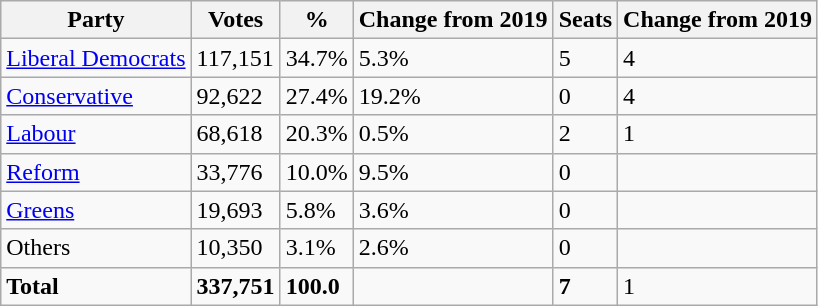<table class="wikitable">
<tr>
<th>Party</th>
<th>Votes</th>
<th>%</th>
<th>Change from 2019</th>
<th>Seats</th>
<th>Change from 2019</th>
</tr>
<tr>
<td><a href='#'>Liberal Democrats</a></td>
<td>117,151</td>
<td>34.7%</td>
<td>5.3%</td>
<td>5</td>
<td>4</td>
</tr>
<tr>
<td><a href='#'>Conservative</a></td>
<td>92,622</td>
<td>27.4%</td>
<td>19.2%</td>
<td>0</td>
<td>4</td>
</tr>
<tr>
<td><a href='#'>Labour</a></td>
<td>68,618</td>
<td>20.3%</td>
<td>0.5%</td>
<td>2</td>
<td>1</td>
</tr>
<tr>
<td><a href='#'>Reform</a></td>
<td>33,776</td>
<td>10.0%</td>
<td>9.5%</td>
<td>0</td>
<td></td>
</tr>
<tr>
<td><a href='#'>Greens</a></td>
<td>19,693</td>
<td>5.8%</td>
<td>3.6%</td>
<td>0</td>
<td></td>
</tr>
<tr>
<td>Others</td>
<td>10,350</td>
<td>3.1%</td>
<td>2.6%</td>
<td>0</td>
<td></td>
</tr>
<tr>
<td><strong>Total</strong></td>
<td><strong>337,751</strong></td>
<td><strong>100.0</strong></td>
<td></td>
<td><strong>7</strong></td>
<td>1</td>
</tr>
</table>
